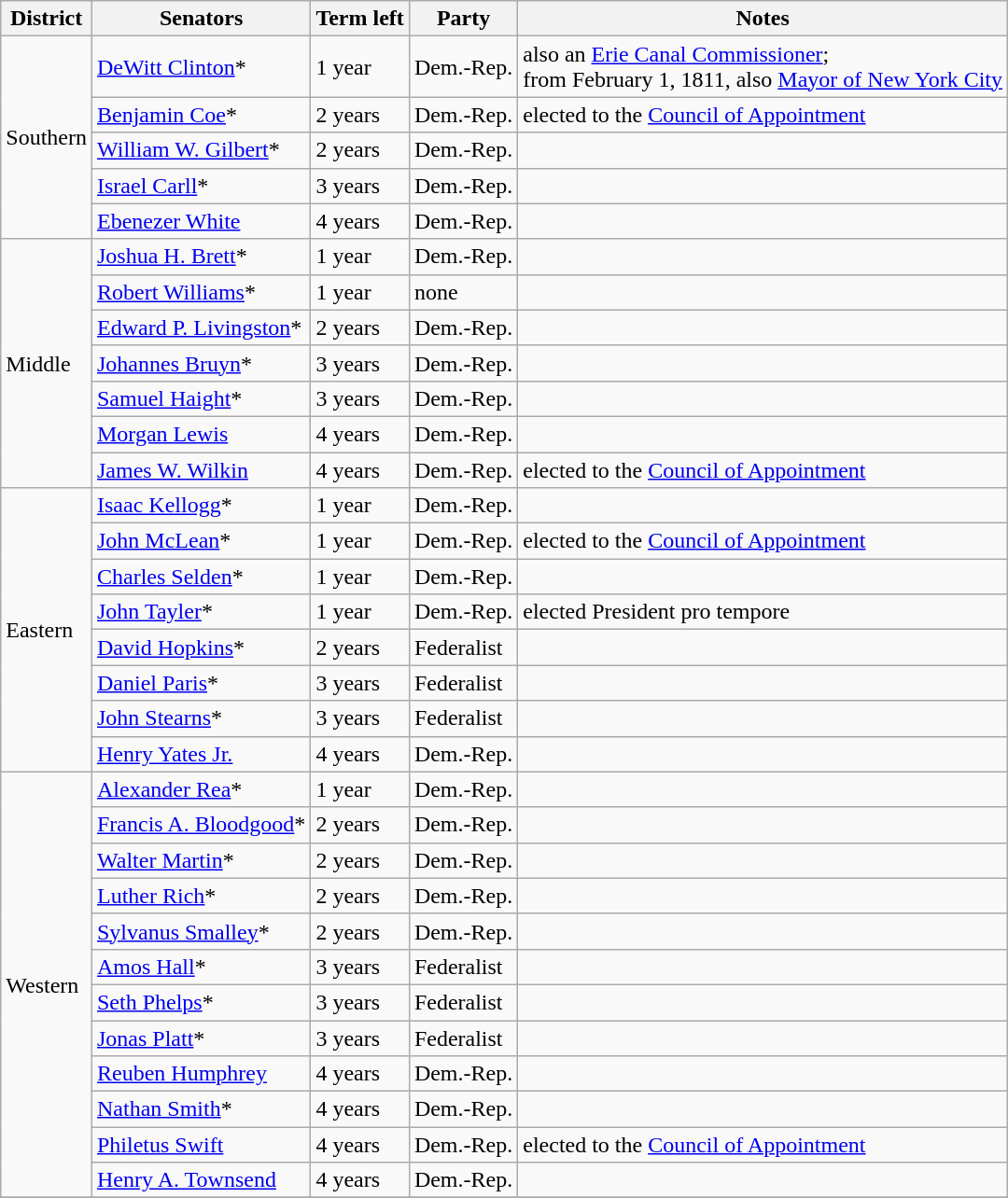<table class=wikitable>
<tr>
<th>District</th>
<th>Senators</th>
<th>Term left</th>
<th>Party</th>
<th>Notes</th>
</tr>
<tr>
<td rowspan="5">Southern</td>
<td><a href='#'>DeWitt Clinton</a>*</td>
<td>1 year</td>
<td>Dem.-Rep.</td>
<td>also an <a href='#'>Erie Canal Commissioner</a>; <br>from February 1, 1811, also <a href='#'>Mayor of New York City</a></td>
</tr>
<tr>
<td><a href='#'>Benjamin Coe</a>*</td>
<td>2 years</td>
<td>Dem.-Rep.</td>
<td>elected to the <a href='#'>Council of Appointment</a></td>
</tr>
<tr>
<td><a href='#'>William W. Gilbert</a>*</td>
<td>2 years</td>
<td>Dem.-Rep.</td>
<td></td>
</tr>
<tr>
<td><a href='#'>Israel Carll</a>*</td>
<td>3 years</td>
<td>Dem.-Rep.</td>
<td></td>
</tr>
<tr>
<td><a href='#'>Ebenezer White</a></td>
<td>4 years</td>
<td>Dem.-Rep.</td>
<td></td>
</tr>
<tr>
<td rowspan="7">Middle</td>
<td><a href='#'>Joshua H. Brett</a>*</td>
<td>1 year</td>
<td>Dem.-Rep.</td>
<td></td>
</tr>
<tr>
<td><a href='#'>Robert Williams</a>*</td>
<td>1 year</td>
<td>none</td>
<td></td>
</tr>
<tr>
<td><a href='#'>Edward P. Livingston</a>*</td>
<td>2 years</td>
<td>Dem.-Rep.</td>
<td></td>
</tr>
<tr>
<td><a href='#'>Johannes Bruyn</a>*</td>
<td>3 years</td>
<td>Dem.-Rep.</td>
<td></td>
</tr>
<tr>
<td><a href='#'>Samuel Haight</a>*</td>
<td>3 years</td>
<td>Dem.-Rep.</td>
<td></td>
</tr>
<tr>
<td><a href='#'>Morgan Lewis</a></td>
<td>4 years</td>
<td>Dem.-Rep.</td>
<td></td>
</tr>
<tr>
<td><a href='#'>James W. Wilkin</a></td>
<td>4 years</td>
<td>Dem.-Rep.</td>
<td>elected to the <a href='#'>Council of Appointment</a></td>
</tr>
<tr>
<td rowspan="8">Eastern</td>
<td><a href='#'>Isaac Kellogg</a>*</td>
<td>1 year</td>
<td>Dem.-Rep.</td>
<td></td>
</tr>
<tr>
<td><a href='#'>John McLean</a>*</td>
<td>1 year</td>
<td>Dem.-Rep.</td>
<td>elected to the <a href='#'>Council of Appointment</a></td>
</tr>
<tr>
<td><a href='#'>Charles Selden</a>*</td>
<td>1 year</td>
<td>Dem.-Rep.</td>
<td></td>
</tr>
<tr>
<td><a href='#'>John Tayler</a>*</td>
<td>1 year</td>
<td>Dem.-Rep.</td>
<td>elected President pro tempore</td>
</tr>
<tr>
<td><a href='#'>David Hopkins</a>*</td>
<td>2 years</td>
<td>Federalist</td>
<td></td>
</tr>
<tr>
<td><a href='#'>Daniel Paris</a>*</td>
<td>3 years</td>
<td>Federalist</td>
<td></td>
</tr>
<tr>
<td><a href='#'>John Stearns</a>*</td>
<td>3 years</td>
<td>Federalist</td>
<td></td>
</tr>
<tr>
<td><a href='#'>Henry Yates Jr.</a></td>
<td>4 years</td>
<td>Dem.-Rep.</td>
<td></td>
</tr>
<tr>
<td rowspan="12">Western</td>
<td><a href='#'>Alexander Rea</a>*</td>
<td>1 year</td>
<td>Dem.-Rep.</td>
<td></td>
</tr>
<tr>
<td><a href='#'>Francis A. Bloodgood</a>*</td>
<td>2 years</td>
<td>Dem.-Rep.</td>
<td></td>
</tr>
<tr>
<td><a href='#'>Walter Martin</a>*</td>
<td>2 years</td>
<td>Dem.-Rep.</td>
<td></td>
</tr>
<tr>
<td><a href='#'>Luther Rich</a>*</td>
<td>2 years</td>
<td>Dem.-Rep.</td>
<td></td>
</tr>
<tr>
<td><a href='#'>Sylvanus Smalley</a>*</td>
<td>2 years</td>
<td>Dem.-Rep.</td>
<td></td>
</tr>
<tr>
<td><a href='#'>Amos Hall</a>*</td>
<td>3 years</td>
<td>Federalist</td>
<td></td>
</tr>
<tr>
<td><a href='#'>Seth Phelps</a>*</td>
<td>3 years</td>
<td>Federalist</td>
<td></td>
</tr>
<tr>
<td><a href='#'>Jonas Platt</a>*</td>
<td>3 years</td>
<td>Federalist</td>
<td></td>
</tr>
<tr>
<td><a href='#'>Reuben Humphrey</a></td>
<td>4 years</td>
<td>Dem.-Rep.</td>
<td></td>
</tr>
<tr>
<td><a href='#'>Nathan Smith</a>*</td>
<td>4 years</td>
<td>Dem.-Rep.</td>
<td></td>
</tr>
<tr>
<td><a href='#'>Philetus Swift</a></td>
<td>4 years</td>
<td>Dem.-Rep.</td>
<td>elected to the <a href='#'>Council of Appointment</a></td>
</tr>
<tr>
<td><a href='#'>Henry A. Townsend</a></td>
<td>4 years</td>
<td>Dem.-Rep.</td>
<td></td>
</tr>
<tr>
</tr>
</table>
